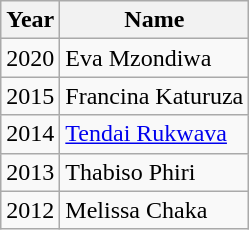<table class="wikitable">
<tr>
<th>Year</th>
<th>Name</th>
</tr>
<tr>
<td>2020</td>
<td>Eva Mzondiwa</td>
</tr>
<tr>
<td>2015</td>
<td>Francina Katuruza</td>
</tr>
<tr>
<td>2014</td>
<td><a href='#'>Tendai Rukwava</a></td>
</tr>
<tr>
<td>2013</td>
<td>Thabiso Phiri</td>
</tr>
<tr>
<td>2012</td>
<td>Melissa Chaka</td>
</tr>
</table>
